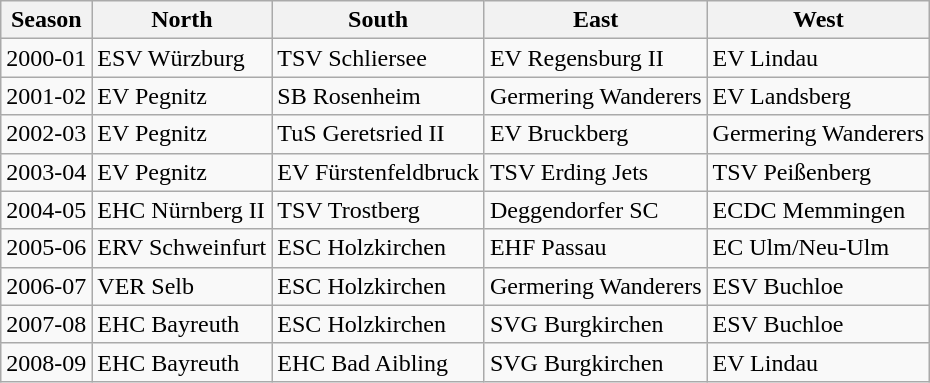<table class="wikitable">
<tr>
<th>Season</th>
<th>North</th>
<th>South</th>
<th>East</th>
<th>West</th>
</tr>
<tr>
<td>2000-01</td>
<td>ESV Würzburg</td>
<td>TSV Schliersee</td>
<td>EV Regensburg II</td>
<td>EV Lindau</td>
</tr>
<tr>
<td>2001-02</td>
<td>EV Pegnitz</td>
<td>SB Rosenheim</td>
<td>Germering Wanderers</td>
<td>EV Landsberg</td>
</tr>
<tr>
<td>2002-03</td>
<td>EV Pegnitz</td>
<td>TuS Geretsried II</td>
<td>EV Bruckberg</td>
<td>Germering Wanderers</td>
</tr>
<tr>
<td>2003-04</td>
<td>EV Pegnitz</td>
<td>EV Fürstenfeldbruck</td>
<td>TSV Erding Jets</td>
<td>TSV Peißenberg</td>
</tr>
<tr>
<td>2004-05</td>
<td>EHC Nürnberg II</td>
<td>TSV Trostberg</td>
<td>Deggendorfer SC</td>
<td>ECDC Memmingen</td>
</tr>
<tr>
<td>2005-06</td>
<td>ERV Schweinfurt</td>
<td>ESC Holzkirchen</td>
<td>EHF Passau</td>
<td>EC Ulm/Neu-Ulm</td>
</tr>
<tr>
<td>2006-07</td>
<td>VER Selb</td>
<td>ESC Holzkirchen</td>
<td>Germering Wanderers</td>
<td>ESV Buchloe</td>
</tr>
<tr>
<td>2007-08</td>
<td>EHC Bayreuth</td>
<td>ESC Holzkirchen</td>
<td>SVG Burgkirchen</td>
<td>ESV Buchloe</td>
</tr>
<tr>
<td>2008-09</td>
<td>EHC Bayreuth</td>
<td>EHC Bad Aibling</td>
<td>SVG Burgkirchen</td>
<td>EV Lindau</td>
</tr>
</table>
